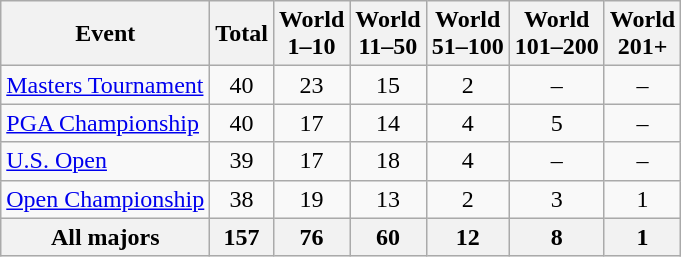<table class="wikitable" style="text-align:center;">
<tr>
<th>Event</th>
<th>Total</th>
<th>World<br>1–10</th>
<th>World<br>11–50</th>
<th>World<br>51–100</th>
<th>World<br>101–200</th>
<th>World<br>201+</th>
</tr>
<tr>
<td align="left"><a href='#'>Masters Tournament</a></td>
<td>40</td>
<td>23</td>
<td>15</td>
<td>2</td>
<td>–</td>
<td>–</td>
</tr>
<tr>
<td align="left"><a href='#'>PGA Championship</a></td>
<td>40</td>
<td>17</td>
<td>14</td>
<td>4</td>
<td>5</td>
<td>–</td>
</tr>
<tr>
<td align="left"><a href='#'>U.S. Open</a></td>
<td>39</td>
<td>17</td>
<td>18</td>
<td>4</td>
<td>–</td>
<td>–</td>
</tr>
<tr>
<td align="left"><a href='#'>Open Championship</a></td>
<td>38</td>
<td>19</td>
<td>13</td>
<td>2</td>
<td>3</td>
<td>1</td>
</tr>
<tr>
<th>All majors</th>
<th>157</th>
<th>76</th>
<th>60</th>
<th>12</th>
<th>8</th>
<th>1</th>
</tr>
</table>
